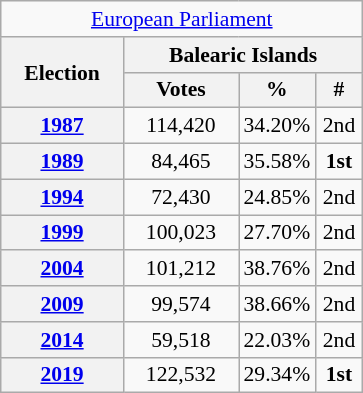<table class="wikitable" style="font-size:90%; text-align:center;">
<tr>
<td colspan="4" align="center"><a href='#'>European Parliament</a></td>
</tr>
<tr>
<th rowspan="2" width="75">Election</th>
<th colspan="3">Balearic Islands</th>
</tr>
<tr>
<th width="70">Votes</th>
<th width="35">%</th>
<th width="25">#</th>
</tr>
<tr>
<th><a href='#'>1987</a></th>
<td>114,420</td>
<td>34.20%</td>
<td>2nd</td>
</tr>
<tr>
<th><a href='#'>1989</a></th>
<td>84,465</td>
<td>35.58%</td>
<td><strong>1st</strong></td>
</tr>
<tr>
<th><a href='#'>1994</a></th>
<td>72,430</td>
<td>24.85%</td>
<td>2nd</td>
</tr>
<tr>
<th><a href='#'>1999</a></th>
<td>100,023</td>
<td>27.70%</td>
<td>2nd</td>
</tr>
<tr>
<th><a href='#'>2004</a></th>
<td>101,212</td>
<td>38.76%</td>
<td>2nd</td>
</tr>
<tr>
<th><a href='#'>2009</a></th>
<td>99,574</td>
<td>38.66%</td>
<td>2nd</td>
</tr>
<tr>
<th><a href='#'>2014</a></th>
<td>59,518</td>
<td>22.03%</td>
<td>2nd</td>
</tr>
<tr>
<th><a href='#'>2019</a></th>
<td>122,532</td>
<td>29.34%</td>
<td><strong>1st</strong></td>
</tr>
</table>
